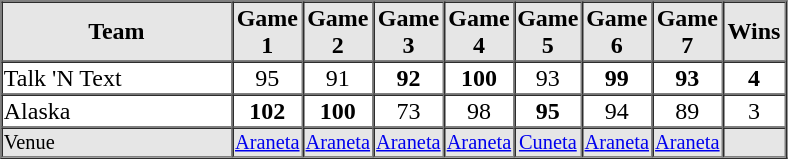<table border=1 cellspacing=0 width=525 align=center>
<tr style="text-align:center; background-color:#e6e6e6;">
<th align=center width=30%>Team</th>
<th width=8%>Game 1</th>
<th width=8%>Game 2</th>
<th width=8%>Game 3</th>
<th width=8%>Game 4</th>
<th width=8%>Game 5</th>
<th width=8%>Game 6</th>
<th width=8%>Game 7</th>
<th width=8%>Wins</th>
</tr>
<tr style="text-align:center;">
<td align=left>Talk 'N Text</td>
<td>95</td>
<td>91</td>
<td><strong>92</strong></td>
<td><strong>100</strong></td>
<td>93</td>
<td><strong>99</strong></td>
<td><strong>93</strong></td>
<td><strong>4</strong></td>
</tr>
<tr style="text-align:center;">
<td align=left>Alaska</td>
<td><strong>102</strong></td>
<td><strong>100</strong></td>
<td>73</td>
<td>98</td>
<td><strong>95</strong></td>
<td>94</td>
<td>89</td>
<td>3</td>
</tr>
<tr style="text-align:center; font-size: 85%; background-color:#e6e6e6;">
<td align=left>Venue</td>
<td><a href='#'>Araneta</a></td>
<td><a href='#'>Araneta</a></td>
<td><a href='#'>Araneta</a></td>
<td><a href='#'>Araneta</a></td>
<td><a href='#'>Cuneta</a></td>
<td><a href='#'>Araneta</a></td>
<td><a href='#'>Araneta</a></td>
<td></td>
</tr>
</table>
